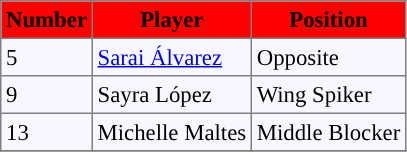<table bgcolor="#f7f8ff" cellpadding="3" cellspacing="0" border="1" style="font-size: 95%; border: gray solid 1px; border-collapse: collapse;">
<tr bgcolor="#ff0000">
<td align=center><strong>Number</strong></td>
<td align=center><strong>Player</strong></td>
<td align=center><strong>Position</strong></td>
</tr>
<tr align="left">
<td>5</td>
<td> <a href='#'>Sarai Álvarez</a></td>
<td>Opposite</td>
</tr>
<tr align="left">
<td>9</td>
<td> Sayra López</td>
<td>Wing Spiker</td>
</tr>
<tr align="left">
<td>13</td>
<td> Michelle Maltes</td>
<td>Middle Blocker</td>
</tr>
<tr align="left">
</tr>
</table>
